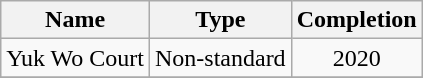<table class="wikitable" style="text-align: center">
<tr>
<th>Name</th>
<th>Type</th>
<th>Completion</th>
</tr>
<tr>
<td>Yuk Wo Court</td>
<td rowspan="1">Non-standard</td>
<td rowspan="1">2020</td>
</tr>
<tr>
</tr>
</table>
